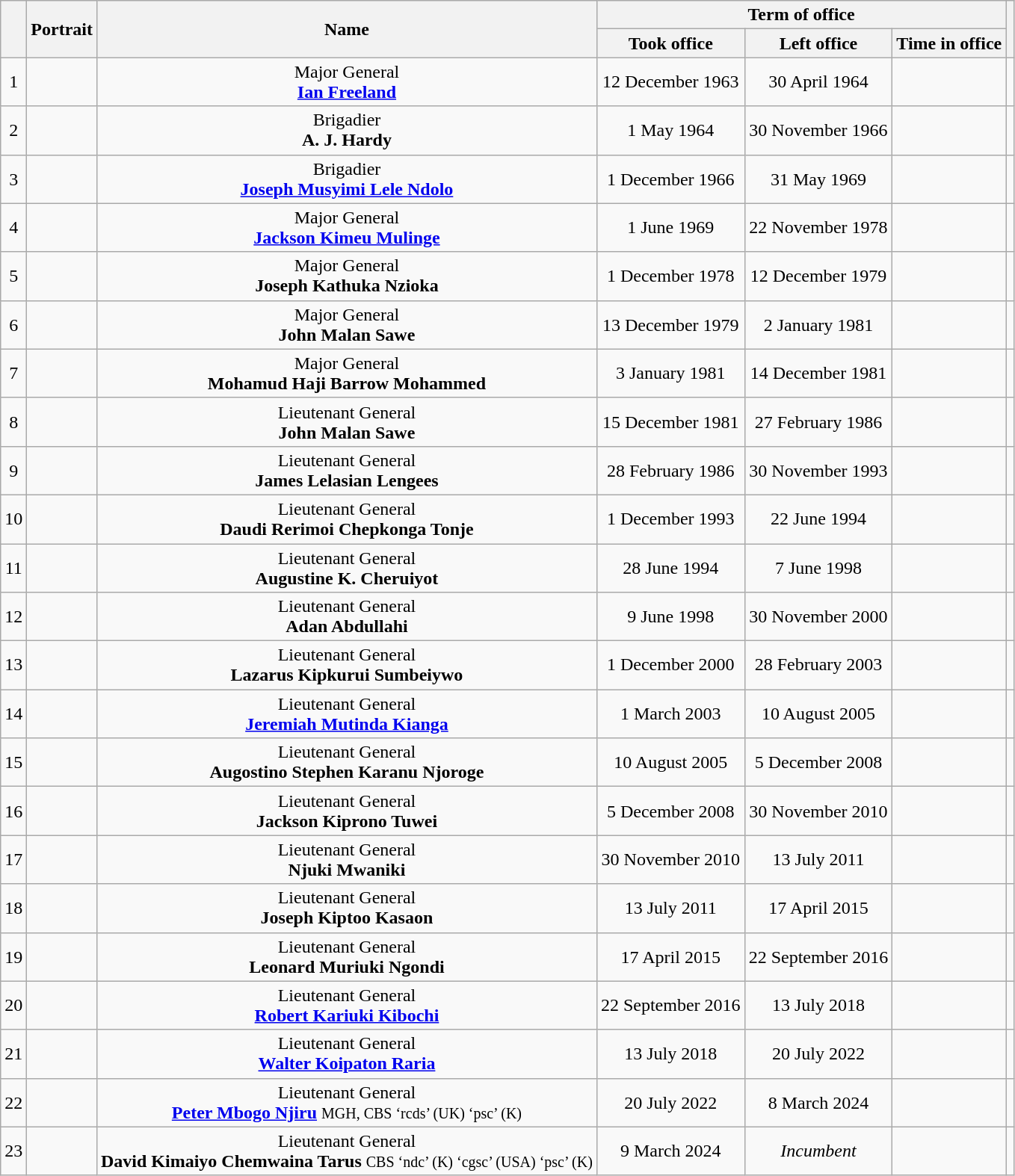<table class="wikitable" style="text-align:center">
<tr>
<th rowspan=2></th>
<th rowspan=2>Portrait</th>
<th rowspan=2>Name<br></th>
<th colspan=3>Term of office</th>
<th rowspan=2></th>
</tr>
<tr>
<th>Took office</th>
<th>Left office</th>
<th>Time in office</th>
</tr>
<tr>
<td>1</td>
<td></td>
<td>Major General<br><strong><a href='#'>Ian Freeland</a></strong><br></td>
<td>12 December 1963</td>
<td>30 April 1964</td>
<td></td>
<td></td>
</tr>
<tr>
<td>2</td>
<td></td>
<td>Brigadier<br><strong>A. J. Hardy</strong></td>
<td>1 May 1964</td>
<td>30 November 1966</td>
<td></td>
<td></td>
</tr>
<tr>
<td>3</td>
<td></td>
<td>Brigadier<br><strong><a href='#'>Joseph Musyimi Lele Ndolo</a></strong></td>
<td>1 December 1966</td>
<td>31 May 1969</td>
<td></td>
<td></td>
</tr>
<tr>
<td>4</td>
<td></td>
<td>Major General<br><strong><a href='#'>Jackson Kimeu Mulinge</a></strong><br></td>
<td>1 June 1969</td>
<td>22 November 1978</td>
<td></td>
<td><br></td>
</tr>
<tr>
<td>5</td>
<td></td>
<td>Major General<br><strong>Joseph Kathuka Nzioka</strong></td>
<td>1 December 1978</td>
<td>12 December 1979</td>
<td></td>
<td></td>
</tr>
<tr>
<td>6</td>
<td></td>
<td>Major General<br><strong>John Malan Sawe</strong></td>
<td>13 December 1979</td>
<td>2 January 1981</td>
<td></td>
<td></td>
</tr>
<tr>
<td>7</td>
<td></td>
<td>Major General<br><strong>Mohamud Haji Barrow Mohammed</strong></td>
<td>3 January 1981</td>
<td>14 December 1981</td>
<td></td>
<td></td>
</tr>
<tr>
<td>8</td>
<td></td>
<td>Lieutenant General<br><strong>John Malan Sawe</strong></td>
<td>15 December 1981</td>
<td>27 February 1986</td>
<td></td>
<td></td>
</tr>
<tr>
<td>9</td>
<td></td>
<td>Lieutenant General<br><strong>James Lelasian Lengees</strong></td>
<td>28 February 1986</td>
<td>30 November 1993</td>
<td></td>
<td></td>
</tr>
<tr>
<td>10</td>
<td></td>
<td>Lieutenant General<br><strong>Daudi Rerimoi Chepkonga Tonje</strong></td>
<td>1 December 1993</td>
<td>22 June 1994</td>
<td></td>
<td></td>
</tr>
<tr>
<td>11</td>
<td></td>
<td>Lieutenant General<br><strong>Augustine K. Cheruiyot</strong></td>
<td>28 June 1994</td>
<td>7 June 1998</td>
<td></td>
<td></td>
</tr>
<tr>
<td>12</td>
<td></td>
<td>Lieutenant General<br><strong>Adan Abdullahi</strong></td>
<td>9 June 1998</td>
<td>30 November 2000</td>
<td></td>
<td></td>
</tr>
<tr>
<td>13</td>
<td></td>
<td>Lieutenant General<br><strong>Lazarus Kipkurui Sumbeiywo</strong></td>
<td>1 December 2000</td>
<td>28 February 2003</td>
<td></td>
<td></td>
</tr>
<tr>
<td>14</td>
<td></td>
<td>Lieutenant General<br><strong><a href='#'>Jeremiah Mutinda Kianga</a></strong> </td>
<td>1 March 2003</td>
<td>10 August 2005</td>
<td></td>
<td></td>
</tr>
<tr>
<td>15</td>
<td></td>
<td>Lieutenant General<br><strong>Augostino Stephen Karanu Njoroge</strong> </td>
<td>10 August 2005</td>
<td>5 December 2008</td>
<td></td>
<td></td>
</tr>
<tr>
<td>16</td>
<td></td>
<td>Lieutenant General<br><strong>Jackson Kiprono Tuwei</strong></td>
<td>5 December 2008</td>
<td>30 November 2010</td>
<td></td>
<td></td>
</tr>
<tr>
<td>17</td>
<td></td>
<td>Lieutenant General<br><strong>Njuki Mwaniki</strong> </td>
<td>30 November 2010</td>
<td>13 July 2011</td>
<td></td>
<td></td>
</tr>
<tr>
<td>18</td>
<td></td>
<td>Lieutenant General<br><strong>Joseph Kiptoo Kasaon</strong> <br></td>
<td>13 July 2011</td>
<td>17 April 2015</td>
<td></td>
<td></td>
</tr>
<tr>
<td>19</td>
<td></td>
<td>Lieutenant General<br><strong>Leonard Muriuki Ngondi</strong> <br></td>
<td>17 April 2015</td>
<td>22 September 2016</td>
<td></td>
<td></td>
</tr>
<tr>
<td>20</td>
<td></td>
<td>Lieutenant General<br><strong><a href='#'>Robert Kariuki Kibochi</a></strong> <br></td>
<td>22 September 2016</td>
<td>13 July 2018</td>
<td></td>
<td></td>
</tr>
<tr>
<td>21</td>
<td></td>
<td>Lieutenant General<br><strong><a href='#'>Walter Koipaton Raria</a></strong> </td>
<td>13 July 2018</td>
<td>20 July 2022</td>
<td></td>
<td></td>
</tr>
<tr>
<td>22</td>
<td></td>
<td>Lieutenant General<br><strong><a href='#'>Peter Mbogo Njiru</a></strong> <small>MGH, CBS ‘rcds’ (UK) ‘psc’ (K)</small></td>
<td>20 July 2022</td>
<td>8 March 2024</td>
<td></td>
<td></td>
</tr>
<tr>
<td>23</td>
<td></td>
<td>Lieutenant General<br><strong>David Kimaiyo Chemwaina Tarus</strong> <small>CBS ‘ndc’ (K) ‘cgsc’ (USA) ‘psc’ (K)</small></td>
<td>9 March 2024</td>
<td><em>Incumbent</em></td>
<td></td>
<td></td>
</tr>
</table>
